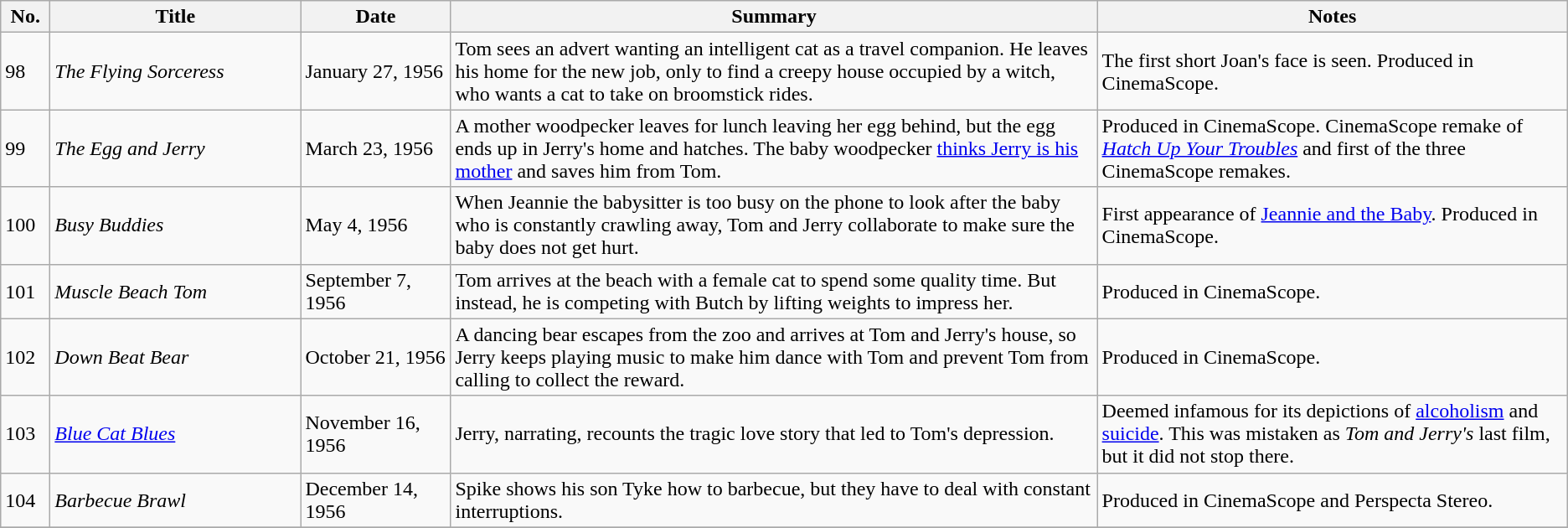<table class="wikitable">
<tr>
<th style="width:2em">No.</th>
<th style="width:12em">Title</th>
<th style="width:7em">Date</th>
<th>Summary</th>
<th>Notes</th>
</tr>
<tr>
<td>98</td>
<td><em>The Flying Sorceress</em></td>
<td>January 27, 1956</td>
<td>Tom sees an advert wanting an intelligent cat as a travel companion. He leaves his home for the new job, only to find a creepy house occupied by a witch, who wants a cat to take on broomstick rides.</td>
<td>The first short Joan's face is seen. Produced in CinemaScope.</td>
</tr>
<tr>
<td>99</td>
<td><em>The Egg and Jerry</em></td>
<td>March 23, 1956</td>
<td>A mother woodpecker leaves for lunch leaving her egg behind, but the egg ends up in Jerry's home and hatches. The baby woodpecker <a href='#'>thinks Jerry is his mother</a> and saves him from Tom.</td>
<td>Produced in CinemaScope. CinemaScope remake of <em><a href='#'>Hatch Up Your Troubles</a></em> and first of the three CinemaScope remakes.</td>
</tr>
<tr>
<td>100</td>
<td><em>Busy Buddies</em></td>
<td>May 4, 1956</td>
<td>When Jeannie the babysitter is too busy on the phone to look after the baby who is constantly crawling away, Tom and Jerry collaborate to make sure the baby does not get hurt.</td>
<td>First appearance of <a href='#'>Jeannie and the Baby</a>. Produced in CinemaScope.</td>
</tr>
<tr>
<td>101</td>
<td><em>Muscle Beach Tom</em></td>
<td>September 7, 1956</td>
<td>Tom arrives at the beach with a female cat to spend some quality time. But instead, he is competing with Butch by lifting weights to impress her.</td>
<td>Produced in CinemaScope.</td>
</tr>
<tr>
<td>102</td>
<td><em>Down Beat Bear</em></td>
<td>October 21, 1956</td>
<td>A dancing bear escapes from the zoo and arrives at Tom and Jerry's house, so Jerry keeps playing music to make him dance with Tom and prevent Tom from calling to collect the reward.</td>
<td>Produced in CinemaScope.</td>
</tr>
<tr>
<td>103</td>
<td><em><a href='#'>Blue Cat Blues</a></em></td>
<td>November 16, 1956</td>
<td>Jerry, narrating, recounts the tragic love story that led to Tom's depression.</td>
<td>Deemed infamous for its depictions of <a href='#'>alcoholism</a> and <a href='#'>suicide</a>. This was mistaken as <em>Tom and Jerry's</em> last film, but it did not stop there.</td>
</tr>
<tr>
<td>104</td>
<td><em>Barbecue Brawl</em></td>
<td>December 14, 1956</td>
<td>Spike shows his son Tyke how to barbecue, but they have to deal with constant interruptions.</td>
<td>Produced in CinemaScope and Perspecta Stereo.</td>
</tr>
<tr>
</tr>
</table>
